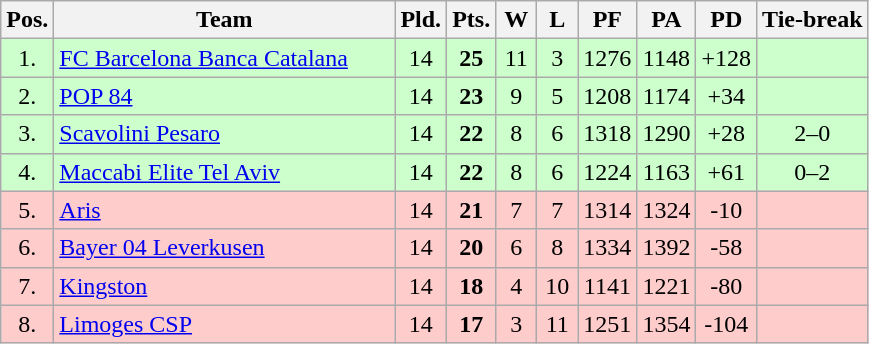<table class="wikitable" style="text-align:center">
<tr>
<th width=15>Pos.</th>
<th width=220>Team</th>
<th width=20>Pld.</th>
<th width=20>Pts.</th>
<th width=20>W</th>
<th width=20>L</th>
<th width=20>PF</th>
<th width=20>PA</th>
<th width=20>PD</th>
<th>Tie-break</th>
</tr>
<tr style="background: #ccffcc;">
<td>1.</td>
<td align=left> <a href='#'>FC Barcelona Banca Catalana</a></td>
<td>14</td>
<td><strong>25</strong></td>
<td>11</td>
<td>3</td>
<td>1276</td>
<td>1148</td>
<td>+128</td>
<td></td>
</tr>
<tr style="background: #ccffcc;">
<td>2.</td>
<td align=left> <a href='#'>POP 84</a></td>
<td>14</td>
<td><strong>23</strong></td>
<td>9</td>
<td>5</td>
<td>1208</td>
<td>1174</td>
<td>+34</td>
<td></td>
</tr>
<tr style="background: #ccffcc;">
<td>3.</td>
<td align=left> <a href='#'>Scavolini Pesaro</a></td>
<td>14</td>
<td><strong>22</strong></td>
<td>8</td>
<td>6</td>
<td>1318</td>
<td>1290</td>
<td>+28</td>
<td>2–0</td>
</tr>
<tr style="background: #ccffcc;">
<td>4.</td>
<td align=left> <a href='#'>Maccabi Elite Tel Aviv</a></td>
<td>14</td>
<td><strong>22</strong></td>
<td>8</td>
<td>6</td>
<td>1224</td>
<td>1163</td>
<td>+61</td>
<td>0–2</td>
</tr>
<tr style="background:#ffcccc;">
<td>5.</td>
<td align=left> <a href='#'>Aris</a></td>
<td>14</td>
<td><strong>21</strong></td>
<td>7</td>
<td>7</td>
<td>1314</td>
<td>1324</td>
<td>-10</td>
<td></td>
</tr>
<tr style="background:#ffcccc;">
<td>6.</td>
<td align=left> <a href='#'>Bayer 04 Leverkusen</a></td>
<td>14</td>
<td><strong>20</strong></td>
<td>6</td>
<td>8</td>
<td>1334</td>
<td>1392</td>
<td>-58</td>
<td></td>
</tr>
<tr style="background:#ffcccc;">
<td>7.</td>
<td align=left> <a href='#'>Kingston</a></td>
<td>14</td>
<td><strong>18</strong></td>
<td>4</td>
<td>10</td>
<td>1141</td>
<td>1221</td>
<td>-80</td>
<td></td>
</tr>
<tr style="background:#ffcccc;">
<td>8.</td>
<td align=left> <a href='#'>Limoges CSP</a></td>
<td>14</td>
<td><strong>17</strong></td>
<td>3</td>
<td>11</td>
<td>1251</td>
<td>1354</td>
<td>-104</td>
<td></td>
</tr>
</table>
